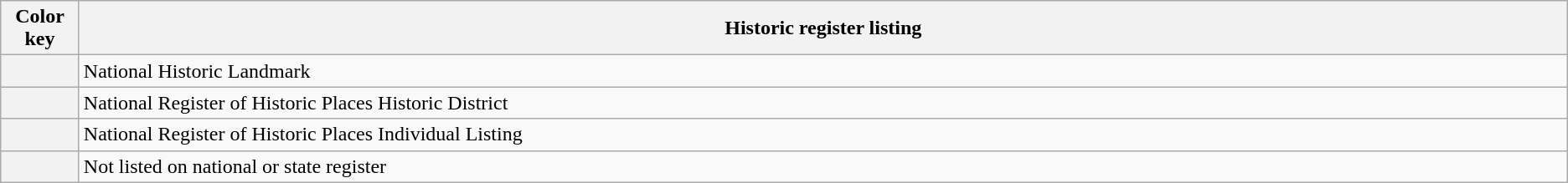<table class="wikitable">
<tr>
<th style="width:5%;"><strong>Color key</strong></th>
<th style="width:95%;"><strong>Historic register listing</strong></th>
</tr>
<tr>
<th></th>
<td>National Historic Landmark</td>
</tr>
<tr>
<th></th>
<td>National Register of Historic Places Historic District</td>
</tr>
<tr>
<th></th>
<td>National Register of Historic Places Individual Listing</td>
</tr>
<tr>
<th></th>
<td>Not listed on national or state register</td>
</tr>
</table>
